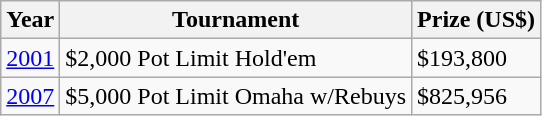<table class="wikitable">
<tr>
<th>Year</th>
<th>Tournament</th>
<th>Prize (US$)</th>
</tr>
<tr>
<td><a href='#'>2001</a></td>
<td>$2,000 Pot Limit Hold'em</td>
<td>$193,800</td>
</tr>
<tr>
<td><a href='#'>2007</a></td>
<td>$5,000 Pot Limit Omaha w/Rebuys</td>
<td>$825,956</td>
</tr>
</table>
